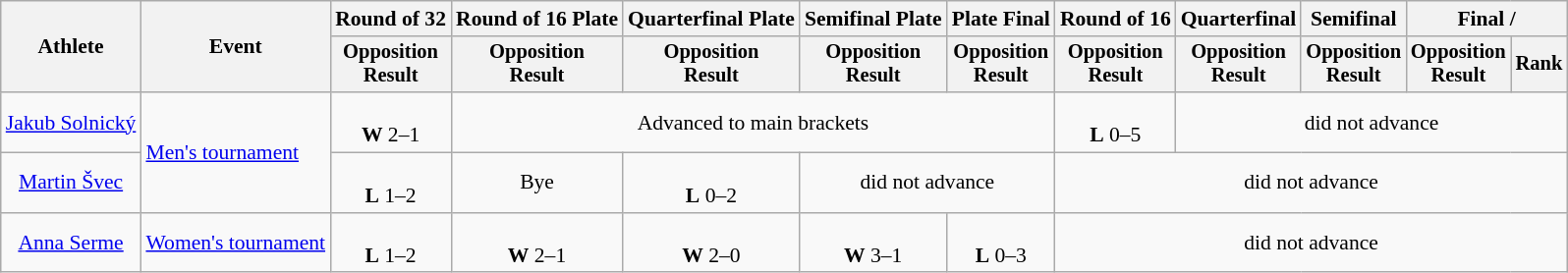<table class="wikitable" style="font-size:90%;text-align:center">
<tr>
<th rowspan="2">Athlete</th>
<th rowspan="2">Event</th>
<th>Round of 32</th>
<th>Round of 16 Plate</th>
<th>Quarterfinal Plate</th>
<th>Semifinal Plate</th>
<th>Plate Final</th>
<th>Round of 16</th>
<th>Quarterfinal</th>
<th>Semifinal</th>
<th colspan="2">Final / </th>
</tr>
<tr style="font-size:95%">
<th>Opposition<br>Result</th>
<th>Opposition<br>Result</th>
<th>Opposition<br>Result</th>
<th>Opposition<br>Result</th>
<th>Opposition<br>Result</th>
<th>Opposition<br>Result</th>
<th>Opposition<br>Result</th>
<th>Opposition<br>Result</th>
<th>Opposition<br>Result</th>
<th>Rank</th>
</tr>
<tr>
<td align="left"><a href='#'>Jakub Solnický</a></td>
<td rowspan="2" align="left"><a href='#'>Men's tournament</a></td>
<td><br><strong>W</strong> 2–1</td>
<td colspan="4">Advanced to main brackets</td>
<td><br><strong>L</strong> 0–5</td>
<td colspan="4">did not advance</td>
</tr>
<tr>
<td><a href='#'>Martin Švec</a></td>
<td><br><strong>L</strong> 1–2</td>
<td>Bye</td>
<td><br><strong>L</strong> 0–2</td>
<td colspan="2">did not advance</td>
<td colspan="5">did not advance</td>
</tr>
<tr>
<td><a href='#'>Anna Serme</a></td>
<td><a href='#'>Women's tournament</a></td>
<td><br><strong>L</strong> 1–2</td>
<td><br><strong>W</strong> 2–1</td>
<td><br><strong>W</strong> 2–0</td>
<td><br><strong>W</strong> 3–1</td>
<td><br><strong>L</strong> 0–3</td>
<td colspan="5">did not advance</td>
</tr>
</table>
